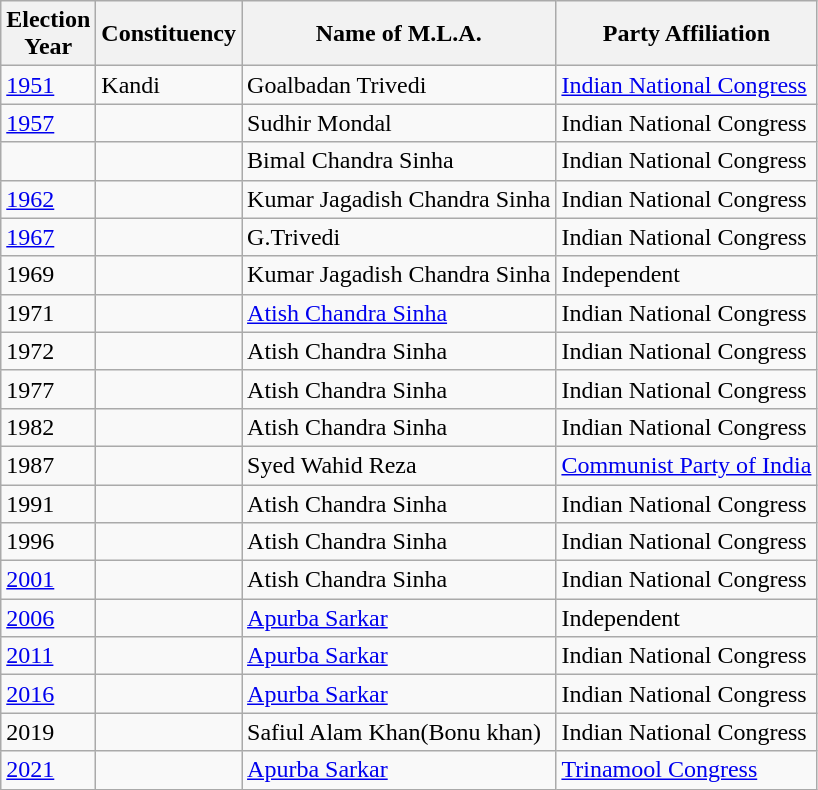<table class="wikitable sortable"ìÍĦĤĠčw>
<tr>
<th>Election<br> Year</th>
<th>Constituency</th>
<th>Name of M.L.A.</th>
<th>Party Affiliation</th>
</tr>
<tr>
<td><a href='#'>1951</a></td>
<td>Kandi</td>
<td>Goalbadan Trivedi</td>
<td><a href='#'>Indian National Congress</a></td>
</tr>
<tr>
<td><a href='#'>1957</a></td>
<td></td>
<td>Sudhir Mondal</td>
<td>Indian National Congress</td>
</tr>
<tr>
<td></td>
<td></td>
<td>Bimal Chandra Sinha</td>
<td>Indian National Congress</td>
</tr>
<tr>
<td><a href='#'>1962</a></td>
<td></td>
<td>Kumar Jagadish Chandra Sinha</td>
<td>Indian National Congress</td>
</tr>
<tr>
<td><a href='#'>1967</a></td>
<td></td>
<td>G.Trivedi</td>
<td>Indian National Congress</td>
</tr>
<tr>
<td>1969</td>
<td></td>
<td>Kumar Jagadish Chandra Sinha</td>
<td>Independent</td>
</tr>
<tr>
<td>1971</td>
<td></td>
<td><a href='#'>Atish Chandra Sinha</a></td>
<td>Indian National Congress</td>
</tr>
<tr>
<td>1972</td>
<td></td>
<td>Atish Chandra Sinha</td>
<td>Indian National Congress</td>
</tr>
<tr>
<td>1977</td>
<td></td>
<td>Atish Chandra Sinha</td>
<td>Indian National Congress</td>
</tr>
<tr>
<td>1982</td>
<td></td>
<td>Atish Chandra Sinha</td>
<td>Indian National Congress</td>
</tr>
<tr>
<td>1987</td>
<td></td>
<td>Syed Wahid Reza</td>
<td><a href='#'>Communist Party of India</a></td>
</tr>
<tr>
<td>1991</td>
<td></td>
<td>Atish Chandra Sinha</td>
<td>Indian National Congress</td>
</tr>
<tr>
<td>1996</td>
<td></td>
<td>Atish Chandra Sinha</td>
<td>Indian National Congress</td>
</tr>
<tr>
<td><a href='#'>2001</a></td>
<td></td>
<td>Atish Chandra Sinha</td>
<td>Indian National Congress</td>
</tr>
<tr>
<td><a href='#'>2006</a></td>
<td></td>
<td><a href='#'>Apurba Sarkar</a></td>
<td>Independent</td>
</tr>
<tr>
<td><a href='#'>2011</a></td>
<td></td>
<td><a href='#'>Apurba Sarkar</a></td>
<td>Indian National Congress</td>
</tr>
<tr>
<td><a href='#'>2016</a></td>
<td></td>
<td><a href='#'>Apurba Sarkar</a></td>
<td>Indian National Congress</td>
</tr>
<tr>
<td>2019</td>
<td></td>
<td>Safiul Alam Khan(Bonu khan)</td>
<td>Indian National Congress</td>
</tr>
<tr>
<td><a href='#'>2021</a></td>
<td></td>
<td><a href='#'>Apurba Sarkar</a></td>
<td Trinomul Congress><a href='#'>Trinamool Congress</a></td>
</tr>
</table>
